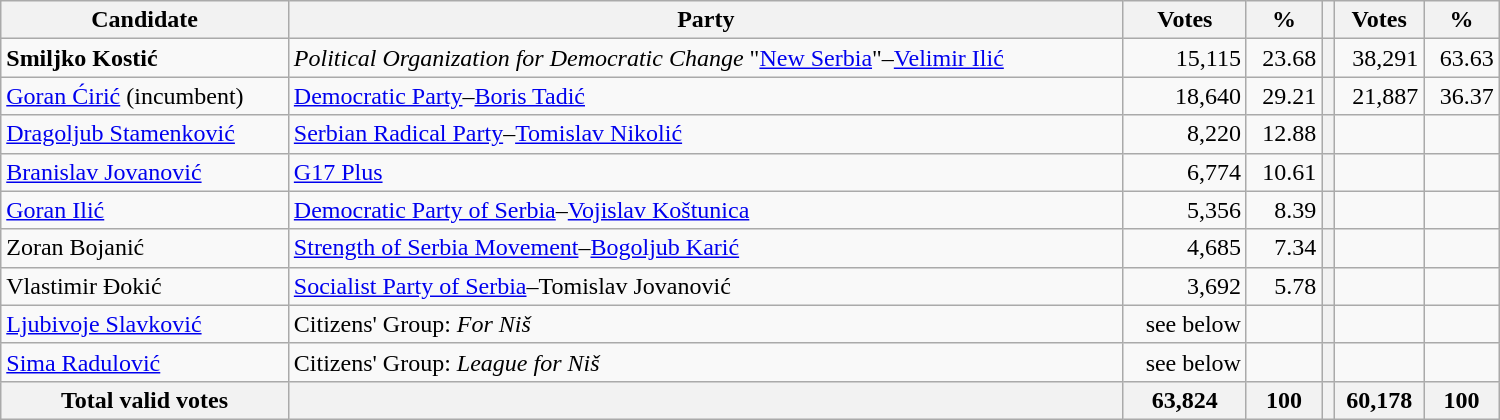<table style="width:1000px;" class="wikitable">
<tr>
<th>Candidate</th>
<th>Party</th>
<th>Votes</th>
<th>%</th>
<th></th>
<th>Votes</th>
<th>%</th>
</tr>
<tr>
<td align="left"><strong>Smiljko Kostić</strong></td>
<td align="left"><em>Political Organization for Democratic Change</em> "<a href='#'>New Serbia</a>"–<a href='#'>Velimir Ilić</a></td>
<td align="right">15,115</td>
<td align="right">23.68</td>
<th align="left"></th>
<td align="right">38,291</td>
<td align="right">63.63</td>
</tr>
<tr>
<td align="left"><a href='#'>Goran Ćirić</a> (incumbent)</td>
<td align="left"><a href='#'>Democratic Party</a>–<a href='#'>Boris Tadić</a></td>
<td align="right">18,640</td>
<td align="right">29.21</td>
<th align="left"></th>
<td align="right">21,887</td>
<td align="right">36.37</td>
</tr>
<tr>
<td align="left"><a href='#'>Dragoljub Stamenković</a></td>
<td align="left"><a href='#'>Serbian Radical Party</a>–<a href='#'>Tomislav Nikolić</a></td>
<td align="right">8,220</td>
<td align="right">12.88</td>
<th align="left"></th>
<td align="right"></td>
<td align="right"></td>
</tr>
<tr>
<td align="left"><a href='#'>Branislav Jovanović</a></td>
<td align="left"><a href='#'>G17 Plus</a></td>
<td align="right">6,774</td>
<td align="right">10.61</td>
<th align="left"></th>
<td align="right"></td>
<td align="right"></td>
</tr>
<tr>
<td align="left"><a href='#'>Goran Ilić</a></td>
<td align="left"><a href='#'>Democratic Party of Serbia</a>–<a href='#'>Vojislav Koštunica</a></td>
<td align="right">5,356</td>
<td align="right">8.39</td>
<th align="left"></th>
<td align="right"></td>
<td align="right"></td>
</tr>
<tr>
<td align="left">Zoran Bojanić</td>
<td align="left"><a href='#'>Strength of Serbia Movement</a>–<a href='#'>Bogoljub Karić</a></td>
<td align="right">4,685</td>
<td align="right">7.34</td>
<th align="left"></th>
<td align="right"></td>
<td align="right"></td>
</tr>
<tr>
<td align="left">Vlastimir Đokić</td>
<td align="left"><a href='#'>Socialist Party of Serbia</a>–Tomislav Jovanović</td>
<td align="right">3,692</td>
<td align="right">5.78</td>
<th align="left"></th>
<td align="right"></td>
<td align="right"></td>
</tr>
<tr>
<td align="left"><a href='#'>Ljubivoje Slavković</a></td>
<td align="left">Citizens' Group: <em>For Niš</em></td>
<td align="right">see below</td>
<td align="right"></td>
<th align="left"></th>
<td align="right"></td>
<td align="right"></td>
</tr>
<tr>
<td align="left"><a href='#'>Sima Radulović</a></td>
<td align="left">Citizens' Group: <em>League for Niš</em></td>
<td align="right">see below</td>
<td align="right"></td>
<th align="left"></th>
<td align="right"></td>
<td align="right"></td>
</tr>
<tr>
<th align="left">Total valid votes</th>
<th align="left"></th>
<th align="right">63,824</th>
<th align="right">100</th>
<th align="left"></th>
<th align="right">60,178</th>
<th align="right">100</th>
</tr>
</table>
